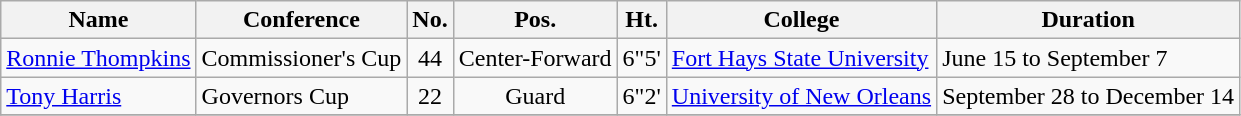<table class="wikitable" border="1">
<tr>
<th>Name</th>
<th>Conference</th>
<th>No.</th>
<th>Pos.</th>
<th>Ht.</th>
<th>College</th>
<th>Duration</th>
</tr>
<tr>
<td><a href='#'>Ronnie Thompkins</a></td>
<td>Commissioner's Cup</td>
<td align=center>44</td>
<td align=center>Center-Forward</td>
<td align=center>6"5'</td>
<td><a href='#'>Fort Hays State University</a></td>
<td>June 15 to September 7</td>
</tr>
<tr>
<td><a href='#'>Tony Harris</a></td>
<td>Governors Cup</td>
<td align=center>22</td>
<td align=center>Guard</td>
<td align=center>6"2'</td>
<td><a href='#'>University of New Orleans</a></td>
<td>September 28 to December 14</td>
</tr>
<tr>
</tr>
</table>
